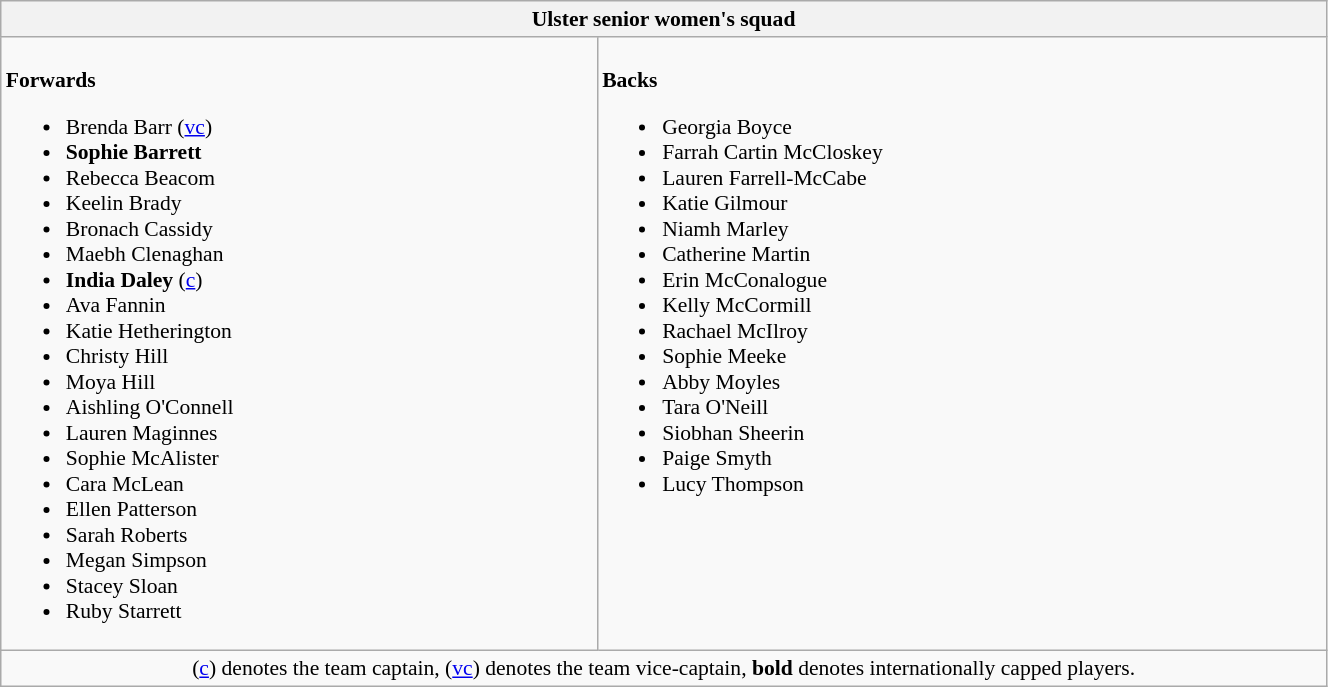<table class="wikitable" style="text-align:left; font-size:90%; width:70%">
<tr>
<th colspan="100%">Ulster senior women's squad</th>
</tr>
<tr valign="top">
<td><br><strong>Forwards</strong><ul><li> Brenda Barr (<a href='#'>vc</a>)</li><li> <strong>Sophie Barrett</strong></li><li> Rebecca Beacom</li><li> Keelin Brady</li><li> Bronach Cassidy</li><li> Maebh Clenaghan</li><li> <strong>India Daley</strong> (<a href='#'>c</a>)</li><li> Ava Fannin</li><li> Katie Hetherington</li><li> Christy Hill</li><li> Moya Hill</li><li> Aishling O'Connell</li><li> Lauren Maginnes</li><li> Sophie McAlister</li><li> Cara McLean</li><li> Ellen Patterson</li><li> Sarah Roberts</li><li> Megan Simpson</li><li> Stacey Sloan</li><li> Ruby Starrett</li></ul></td>
<td><br><strong>Backs</strong><ul><li> Georgia Boyce</li><li> Farrah Cartin McCloskey</li><li> Lauren Farrell-McCabe</li><li> Katie Gilmour</li><li> Niamh Marley</li><li> Catherine Martin</li><li> Erin McConalogue</li><li> Kelly McCormill</li><li> Rachael McIlroy</li><li> Sophie Meeke</li><li> Abby Moyles</li><li> Tara O'Neill</li><li> Siobhan Sheerin</li><li> Paige Smyth</li><li> Lucy Thompson</li></ul></td>
</tr>
<tr>
<td colspan="100%" style="text-align:center;">(<a href='#'>c</a>) denotes the team captain, (<a href='#'>vc</a>) denotes the team vice-captain, <strong>bold</strong> denotes internationally capped players.<br></td>
</tr>
</table>
